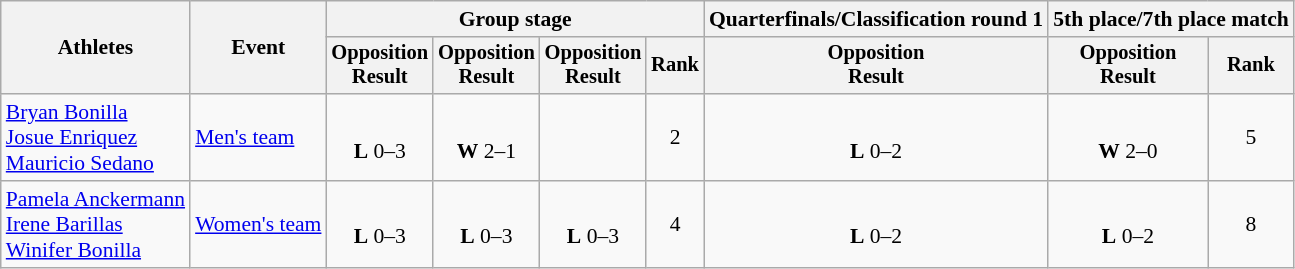<table class="wikitable" style="font-size:90%">
<tr>
<th rowspan=2>Athletes</th>
<th rowspan=2>Event</th>
<th colspan=4>Group stage</th>
<th>Quarterfinals/Classification round 1</th>
<th colspan=2>5th place/7th place match</th>
</tr>
<tr style="font-size:95%">
<th>Opposition<br>Result</th>
<th>Opposition<br>Result</th>
<th>Opposition<br>Result</th>
<th>Rank</th>
<th>Opposition<br>Result</th>
<th>Opposition<br>Result</th>
<th>Rank</th>
</tr>
<tr align=center>
<td align=left><a href='#'>Bryan Bonilla</a><br><a href='#'>Josue Enriquez</a><br><a href='#'>Mauricio Sedano</a></td>
<td align=left><a href='#'>Men's team</a></td>
<td><br><strong>L</strong> 0–3</td>
<td><br><strong>W</strong> 2–1</td>
<td></td>
<td>2</td>
<td><br><strong>L</strong> 0–2</td>
<td><br><strong>W</strong> 2–0</td>
<td>5</td>
</tr>
<tr align=center>
<td align=left><a href='#'>Pamela Anckermann</a><br><a href='#'>Irene Barillas</a><br><a href='#'>Winifer Bonilla</a></td>
<td align=left><a href='#'>Women's team</a></td>
<td><br><strong>L</strong> 0–3</td>
<td><br><strong>L</strong> 0–3</td>
<td><br><strong>L</strong> 0–3</td>
<td>4</td>
<td><br><strong>L</strong> 0–2</td>
<td><br><strong>L</strong> 0–2</td>
<td>8</td>
</tr>
</table>
